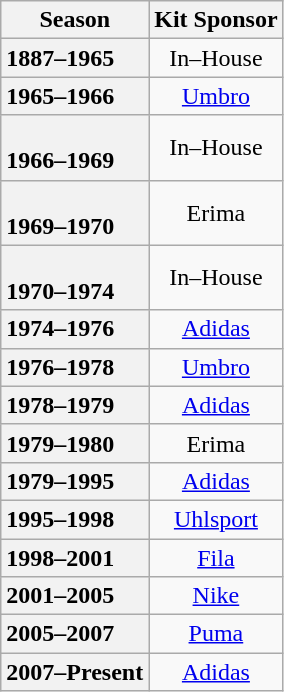<table class="wikitable float-right">
<tr class="hintergrundfarbe6">
<th>Season</th>
<th>Kit Sponsor</th>
</tr>
<tr style="text-align:center;">
<th style="text-align:left;">1887–1965</th>
<td>In–House</td>
</tr>
<tr style="text-align:center;">
<th style="text-align:left;">1965–1966</th>
<td><a href='#'>Umbro</a></td>
</tr>
<tr style="text-align:center;">
<th style="text-align:left;"><br>1966–1969</th>
<td>In–House</td>
</tr>
<tr style="text-align:center;">
<th style="text-align:left;"><br>1969–1970</th>
<td>Erima</td>
</tr>
<tr style="text-align:center;">
<th style="text-align:left;"><br>1970–1974</th>
<td>In–House</td>
</tr>
<tr style="text-align:center;">
<th style="text-align:left;">1974–1976</th>
<td><a href='#'>Adidas</a></td>
</tr>
<tr style="text-align:center;">
<th style="text-align:left;">1976–1978</th>
<td><a href='#'>Umbro</a></td>
</tr>
<tr style="text-align:center;">
<th style="text-align:left;">1978–1979</th>
<td><a href='#'>Adidas</a></td>
</tr>
<tr style="text-align:center;">
<th style="text-align:left;">1979–1980</th>
<td>Erima</td>
</tr>
<tr style="text-align:center;">
<th style="text-align:left;">1979–1995</th>
<td><a href='#'>Adidas</a></td>
</tr>
<tr style="text-align:center;">
<th style="text-align:left;">1995–1998</th>
<td><a href='#'>Uhlsport</a></td>
</tr>
<tr style="text-align:center;">
<th style="text-align:left;">1998–2001</th>
<td><a href='#'>Fila</a></td>
</tr>
<tr style="text-align:center;">
<th style="text-align:left;">2001–2005</th>
<td><a href='#'>Nike</a></td>
</tr>
<tr style="text-align:center;">
<th style="text-align:left;">2005–2007</th>
<td><a href='#'>Puma</a></td>
</tr>
<tr style="text-align:center;">
<th style="text-align:left;">2007–Present</th>
<td><a href='#'>Adidas</a></td>
</tr>
</table>
